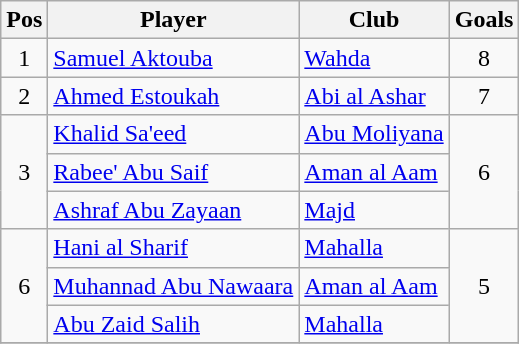<table class="wikitable">
<tr>
<th>Pos</th>
<th>Player</th>
<th>Club</th>
<th>Goals</th>
</tr>
<tr>
<td align=center>1</td>
<td> <a href='#'>Samuel Aktouba</a></td>
<td><a href='#'>Wahda</a></td>
<td align=center>8</td>
</tr>
<tr>
<td align=center>2</td>
<td><a href='#'>Ahmed Estoukah</a></td>
<td><a href='#'>Abi al Ashar</a></td>
<td align=center>7</td>
</tr>
<tr>
<td rowspan=3 align=center>3</td>
<td><a href='#'>Khalid Sa'eed</a></td>
<td><a href='#'>Abu Moliyana</a></td>
<td rowspan=3 align=center>6</td>
</tr>
<tr>
<td><a href='#'>Rabee' Abu Saif</a></td>
<td><a href='#'>Aman al Aam</a></td>
</tr>
<tr>
<td><a href='#'>Ashraf Abu Zayaan</a></td>
<td><a href='#'>Majd</a></td>
</tr>
<tr>
<td rowspan=3 align=center>6</td>
<td><a href='#'>Hani al Sharif</a></td>
<td><a href='#'>Mahalla</a></td>
<td rowspan=3 align=center>5</td>
</tr>
<tr>
<td><a href='#'>Muhannad Abu Nawaara</a></td>
<td><a href='#'>Aman al Aam</a></td>
</tr>
<tr>
<td><a href='#'>Abu Zaid Salih</a></td>
<td><a href='#'>Mahalla</a></td>
</tr>
<tr>
</tr>
</table>
